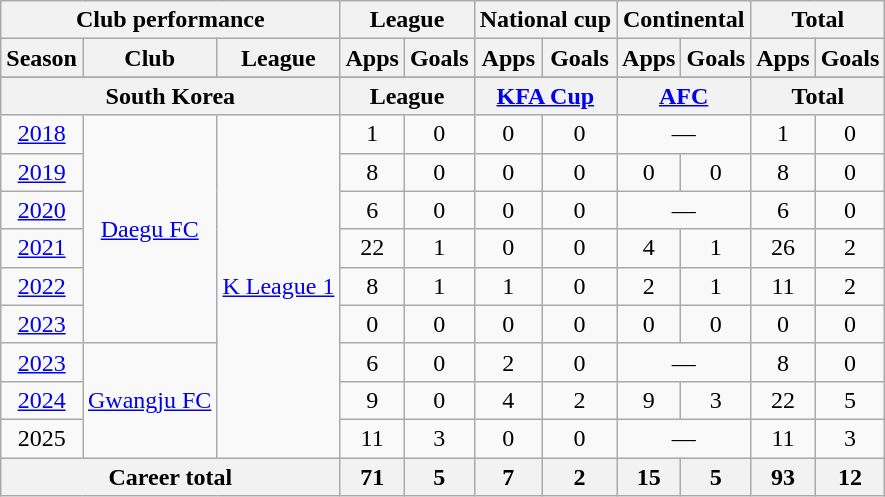<table class="wikitable" style="text-align:center">
<tr>
<th colspan=3>Club performance</th>
<th colspan=2>League</th>
<th colspan=2>National cup</th>
<th colspan=2>Continental</th>
<th colspan=2>Total</th>
</tr>
<tr>
<th>Season</th>
<th>Club</th>
<th>League</th>
<th>Apps</th>
<th>Goals</th>
<th>Apps</th>
<th>Goals</th>
<th>Apps</th>
<th>Goals</th>
<th>Apps</th>
<th>Goals</th>
</tr>
<tr>
</tr>
<tr>
<th colspan=3>South Korea</th>
<th colspan=2>League</th>
<th colspan=2><a href='#'>KFA Cup</a></th>
<th colspan=2><a href='#'>AFC</a></th>
<th colspan=2>Total</th>
</tr>
<tr>
<td><a href='#'>2018</a></td>
<td rowspan="6"><a href='#'>Daegu FC</a></td>
<td rowspan="9"><a href='#'>K League 1</a></td>
<td>1</td>
<td>0</td>
<td>0</td>
<td>0</td>
<td colspan="2">—</td>
<td>1</td>
<td>0</td>
</tr>
<tr>
<td><a href='#'>2019</a></td>
<td>8</td>
<td>0</td>
<td>0</td>
<td>0</td>
<td>0</td>
<td>0</td>
<td>8</td>
<td>0</td>
</tr>
<tr>
<td><a href='#'>2020</a></td>
<td>6</td>
<td>0</td>
<td>0</td>
<td>0</td>
<td colspan="2">—</td>
<td>6</td>
<td>0</td>
</tr>
<tr>
<td><a href='#'>2021</a></td>
<td>22</td>
<td>1</td>
<td>0</td>
<td>0</td>
<td>4</td>
<td>1</td>
<td>26</td>
<td>2</td>
</tr>
<tr>
<td><a href='#'>2022</a></td>
<td>8</td>
<td>1</td>
<td>1</td>
<td>0</td>
<td>2</td>
<td>1</td>
<td>11</td>
<td>2</td>
</tr>
<tr>
<td><a href='#'>2023</a></td>
<td>0</td>
<td>0</td>
<td>0</td>
<td>0</td>
<td>0</td>
<td>0</td>
<td>0</td>
<td>0</td>
</tr>
<tr>
<td><a href='#'>2023</a></td>
<td rowspan="3"><a href='#'>Gwangju FC</a></td>
<td>6</td>
<td>0</td>
<td>2</td>
<td>0</td>
<td colspan="2">—</td>
<td>8</td>
<td>0</td>
</tr>
<tr>
<td><a href='#'>2024</a></td>
<td>9</td>
<td>0</td>
<td>4</td>
<td>2</td>
<td>9</td>
<td>3</td>
<td>22</td>
<td>5</td>
</tr>
<tr>
<td>2025</td>
<td>11</td>
<td>3</td>
<td>0</td>
<td>0</td>
<td colspan="2">—</td>
<td>11</td>
<td>3</td>
</tr>
<tr>
<th colspan="3">Career total</th>
<th>71</th>
<th>5</th>
<th>7</th>
<th>2</th>
<th>15</th>
<th>5</th>
<th>93</th>
<th>12</th>
</tr>
</table>
